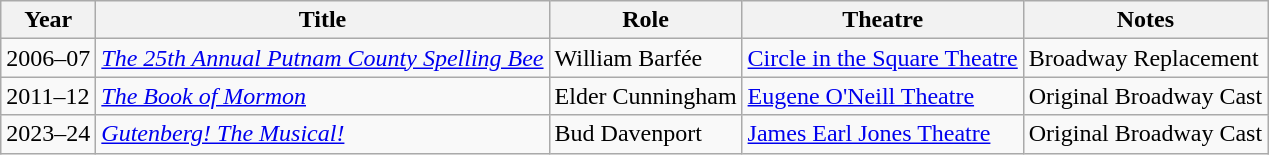<table class="wikitable sortable">
<tr>
<th>Year</th>
<th>Title</th>
<th>Role</th>
<th class="unsortable">Theatre</th>
<th>Notes</th>
</tr>
<tr>
<td>2006–07</td>
<td><em><a href='#'>The 25th Annual Putnam County Spelling Bee</a></em></td>
<td>William Barfée</td>
<td><a href='#'>Circle in the Square Theatre</a></td>
<td>Broadway Replacement</td>
</tr>
<tr>
<td>2011–12</td>
<td><em><a href='#'>The Book of Mormon</a></em></td>
<td>Elder Cunningham</td>
<td><a href='#'>Eugene O'Neill Theatre</a></td>
<td>Original Broadway Cast</td>
</tr>
<tr>
<td>2023–24</td>
<td><em><a href='#'>Gutenberg! The Musical!</a></em></td>
<td>Bud Davenport</td>
<td><a href='#'>James Earl Jones Theatre</a></td>
<td>Original Broadway Cast</td>
</tr>
</table>
